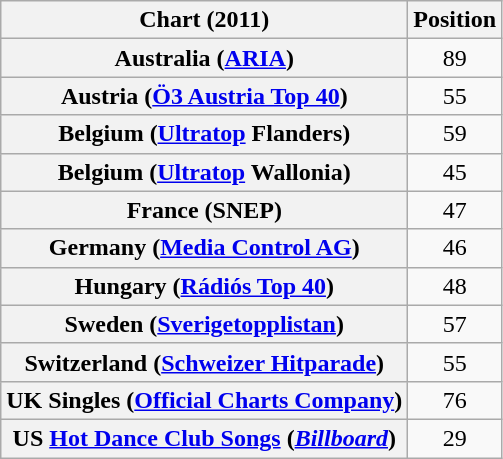<table class="wikitable plainrowheaders sortable" style="text-align:left;" border="1">
<tr>
<th scope="col">Chart (2011)</th>
<th scope="col">Position</th>
</tr>
<tr>
<th scope="row">Australia (<a href='#'>ARIA</a>)</th>
<td align="center">89</td>
</tr>
<tr>
<th scope="row">Austria (<a href='#'>Ö3 Austria Top 40</a>)</th>
<td style="text-align:center;">55</td>
</tr>
<tr>
<th scope="row">Belgium (<a href='#'>Ultratop</a> Flanders)</th>
<td style="text-align:center;">59</td>
</tr>
<tr>
<th scope="row">Belgium (<a href='#'>Ultratop</a> Wallonia)</th>
<td style="text-align:center;">45</td>
</tr>
<tr>
<th scope="row">France (SNEP)</th>
<td style="text-align:center;">47</td>
</tr>
<tr>
<th scope="row">Germany (<a href='#'>Media Control AG</a>)</th>
<td style="text-align:center;">46</td>
</tr>
<tr>
<th scope="row">Hungary (<a href='#'>Rádiós Top 40</a>)</th>
<td align="center">48</td>
</tr>
<tr>
<th scope="row">Sweden (<a href='#'>Sverigetopplistan</a>)</th>
<td style="text-align:center;">57</td>
</tr>
<tr>
<th scope="row">Switzerland (<a href='#'>Schweizer Hitparade</a>)</th>
<td align="center">55</td>
</tr>
<tr>
<th scope="row">UK Singles (<a href='#'>Official Charts Company</a>)</th>
<td style="text-align:center;">76</td>
</tr>
<tr>
<th scope="row">US <a href='#'>Hot Dance Club Songs</a> (<a href='#'><em>Billboard</em></a>)</th>
<td align="center">29</td>
</tr>
</table>
